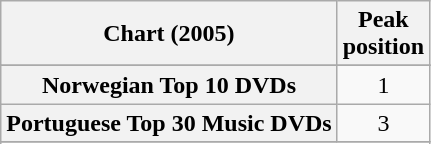<table class="wikitable plainrowheaders sortable" style="text-align:center;">
<tr>
<th scope="col">Chart (2005)</th>
<th scope="col">Peak<br>position</th>
</tr>
<tr>
</tr>
<tr>
</tr>
<tr>
</tr>
<tr>
</tr>
<tr>
<th scope="row">Norwegian Top 10 DVDs</th>
<td>1</td>
</tr>
<tr>
<th scope="row">Portuguese Top 30 Music DVDs</th>
<td>3</td>
</tr>
<tr>
</tr>
<tr>
</tr>
</table>
